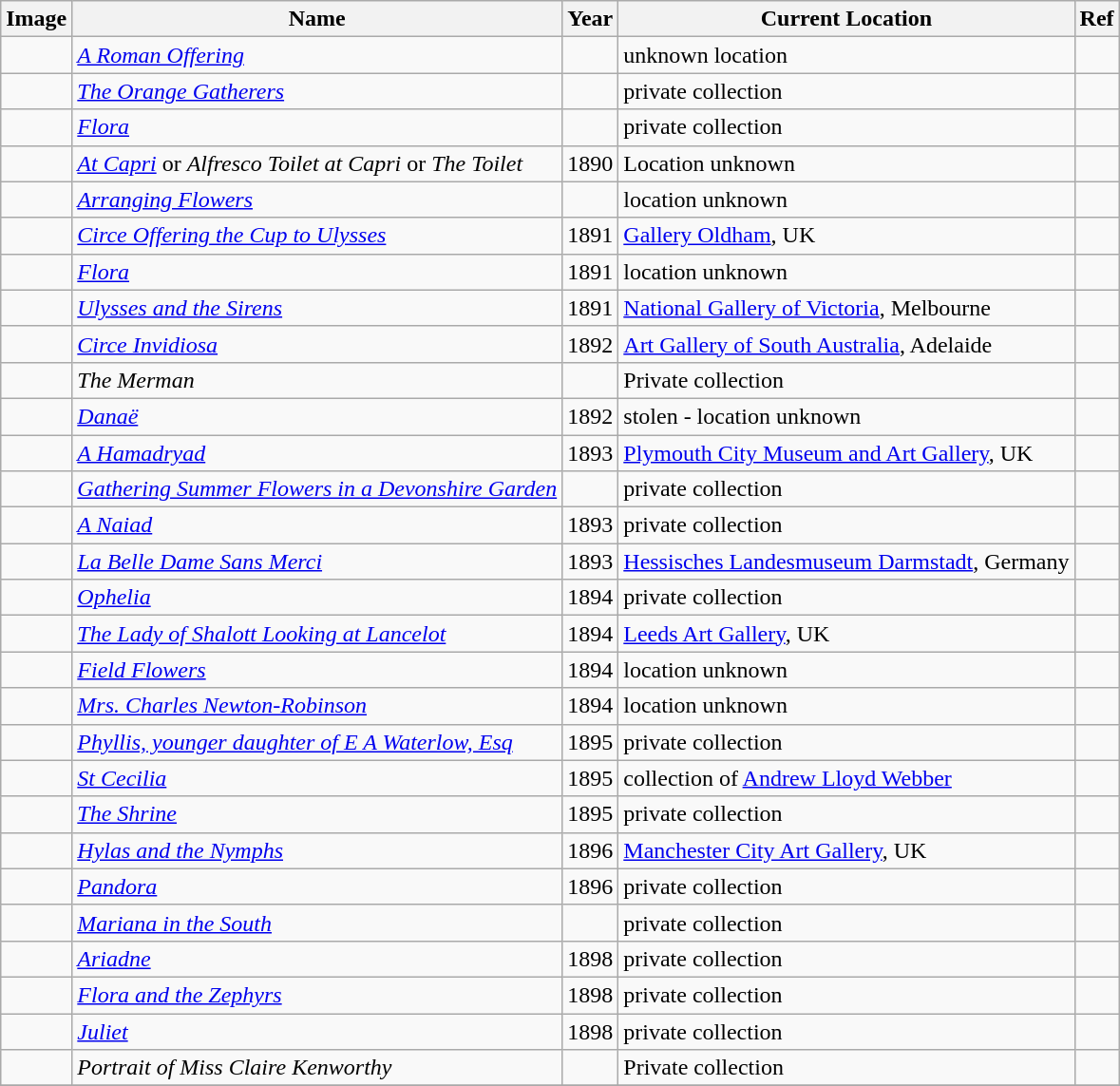<table class="sortable wikitable" style="margin-left:0.5em; text-align:left">
<tr>
<th>Image</th>
<th>Name</th>
<th>Year</th>
<th>Current Location</th>
<th>Ref</th>
</tr>
<tr>
<td></td>
<td><em><a href='#'>A Roman Offering</a></em></td>
<td></td>
<td>unknown location</td>
<td></td>
</tr>
<tr>
<td></td>
<td><em><a href='#'>The Orange Gatherers</a></em></td>
<td></td>
<td>private collection</td>
<td></td>
</tr>
<tr>
<td></td>
<td><em><a href='#'>Flora</a></em></td>
<td></td>
<td>private collection</td>
<td></td>
</tr>
<tr>
<td></td>
<td><em><a href='#'>At Capri</a></em> or <em>Alfresco Toilet at Capri</em> or <em>The Toilet</em></td>
<td>1890</td>
<td>Location unknown</td>
<td></td>
</tr>
<tr>
<td></td>
<td><em><a href='#'>Arranging Flowers</a></em></td>
<td></td>
<td>location unknown</td>
<td></td>
</tr>
<tr>
<td></td>
<td><em><a href='#'>Circe Offering the Cup to Ulysses</a></em></td>
<td>1891</td>
<td><a href='#'>Gallery Oldham</a>, UK</td>
<td></td>
</tr>
<tr>
<td></td>
<td><em><a href='#'>Flora</a></em></td>
<td>1891</td>
<td>location unknown</td>
<td></td>
</tr>
<tr>
<td></td>
<td><em><a href='#'>Ulysses and the Sirens</a></em></td>
<td>1891</td>
<td><a href='#'>National Gallery of Victoria</a>, Melbourne</td>
<td></td>
</tr>
<tr>
<td></td>
<td><em><a href='#'>Circe Invidiosa</a></em></td>
<td>1892</td>
<td><a href='#'>Art Gallery of South Australia</a>, Adelaide</td>
<td></td>
</tr>
<tr>
<td></td>
<td><em>The Merman</em></td>
<td></td>
<td>Private collection</td>
<td></td>
</tr>
<tr>
<td></td>
<td><em><a href='#'>Danaë</a></em></td>
<td>1892</td>
<td>stolen - location unknown</td>
<td></td>
</tr>
<tr>
<td></td>
<td><em><a href='#'>A Hamadryad</a></em></td>
<td>1893</td>
<td><a href='#'>Plymouth City Museum and Art Gallery</a>, UK</td>
<td></td>
</tr>
<tr>
<td></td>
<td><em><a href='#'>Gathering Summer Flowers in a Devonshire Garden</a></em></td>
<td></td>
<td>private collection</td>
<td></td>
</tr>
<tr>
<td></td>
<td><em><a href='#'>A Naiad</a></em></td>
<td>1893</td>
<td>private collection</td>
<td></td>
</tr>
<tr>
<td></td>
<td><em><a href='#'>La Belle Dame Sans Merci</a></em></td>
<td>1893</td>
<td><a href='#'>Hessisches Landesmuseum Darmstadt</a>, Germany</td>
<td></td>
</tr>
<tr>
<td></td>
<td><em><a href='#'>Ophelia</a></em></td>
<td>1894</td>
<td>private collection</td>
<td></td>
</tr>
<tr>
<td></td>
<td><em><a href='#'>The Lady of Shalott Looking at Lancelot</a></em></td>
<td>1894</td>
<td><a href='#'>Leeds Art Gallery</a>, UK</td>
<td></td>
</tr>
<tr>
<td></td>
<td><em><a href='#'>Field Flowers</a></em></td>
<td>1894</td>
<td>location unknown</td>
<td></td>
</tr>
<tr>
<td></td>
<td><em><a href='#'>Mrs. Charles Newton-Robinson</a></em></td>
<td>1894</td>
<td>location unknown</td>
<td></td>
</tr>
<tr>
<td></td>
<td><em><a href='#'>Phyllis, younger daughter of E A Waterlow, Esq</a></em></td>
<td>1895</td>
<td>private collection</td>
<td></td>
</tr>
<tr>
<td></td>
<td><em><a href='#'>St Cecilia</a></em></td>
<td>1895</td>
<td>collection of <a href='#'>Andrew Lloyd Webber</a></td>
<td></td>
</tr>
<tr>
<td></td>
<td><em><a href='#'>The Shrine</a></em></td>
<td>1895</td>
<td>private collection</td>
<td></td>
</tr>
<tr>
<td></td>
<td><em><a href='#'>Hylas and the Nymphs</a></em></td>
<td>1896</td>
<td><a href='#'>Manchester City Art Gallery</a>, UK</td>
<td></td>
</tr>
<tr>
<td></td>
<td><em><a href='#'>Pandora</a></em></td>
<td>1896</td>
<td>private collection</td>
<td></td>
</tr>
<tr>
<td></td>
<td><em><a href='#'>Mariana in the South</a></em></td>
<td></td>
<td>private collection</td>
<td></td>
</tr>
<tr>
<td></td>
<td><em><a href='#'>Ariadne</a></em></td>
<td>1898</td>
<td>private collection</td>
<td></td>
</tr>
<tr>
<td></td>
<td><em><a href='#'>Flora and the Zephyrs</a></em></td>
<td>1898</td>
<td>private collection</td>
<td></td>
</tr>
<tr>
<td></td>
<td><em><a href='#'>Juliet</a></em></td>
<td>1898</td>
<td>private collection</td>
<td></td>
</tr>
<tr>
<td></td>
<td><em>Portrait of Miss Claire Kenworthy</em></td>
<td></td>
<td>Private collection</td>
<td></td>
</tr>
<tr>
</tr>
<tr>
</tr>
</table>
